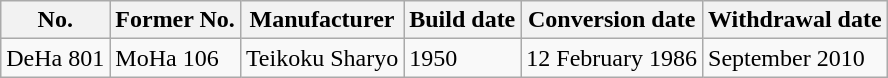<table class="wikitable">
<tr>
<th scope="col">No.</th>
<th scope="col">Former No.</th>
<th scope="col">Manufacturer</th>
<th scope="col">Build date</th>
<th scope="col">Conversion date</th>
<th scope="col">Withdrawal date</th>
</tr>
<tr>
<td>DeHa 801</td>
<td>MoHa 106</td>
<td>Teikoku Sharyo</td>
<td>1950</td>
<td>12 February 1986</td>
<td>September 2010</td>
</tr>
</table>
